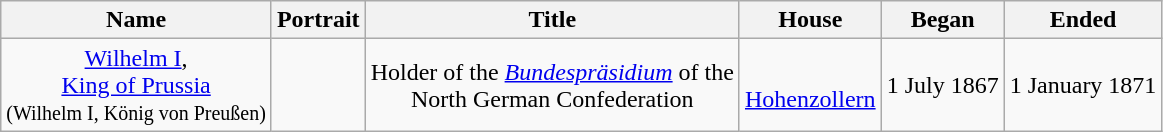<table class="wikitable" style="text-align:center;">
<tr>
<th>Name</th>
<th>Portrait</th>
<th>Title</th>
<th>House</th>
<th>Began</th>
<th>Ended</th>
</tr>
<tr>
<td><a href='#'>Wilhelm I</a>,<br><a href='#'>King of Prussia</a><br><small>(Wilhelm I, König von Preußen)</small></td>
<td></td>
<td>Holder of the <em><a href='#'>Bundespräsidium</a></em> of the<br>North German Confederation</td>
<td><br><a href='#'>Hohenzollern</a></td>
<td>1 July 1867</td>
<td>1 January 1871</td>
</tr>
</table>
